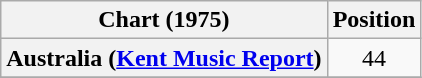<table class="wikitable sortable plainrowheaders">
<tr>
<th scope="col">Chart (1975)</th>
<th scope="col">Position</th>
</tr>
<tr>
<th scope="row">Australia (<a href='#'>Kent Music Report</a>)</th>
<td style="text-align:center;">44</td>
</tr>
<tr>
</tr>
</table>
